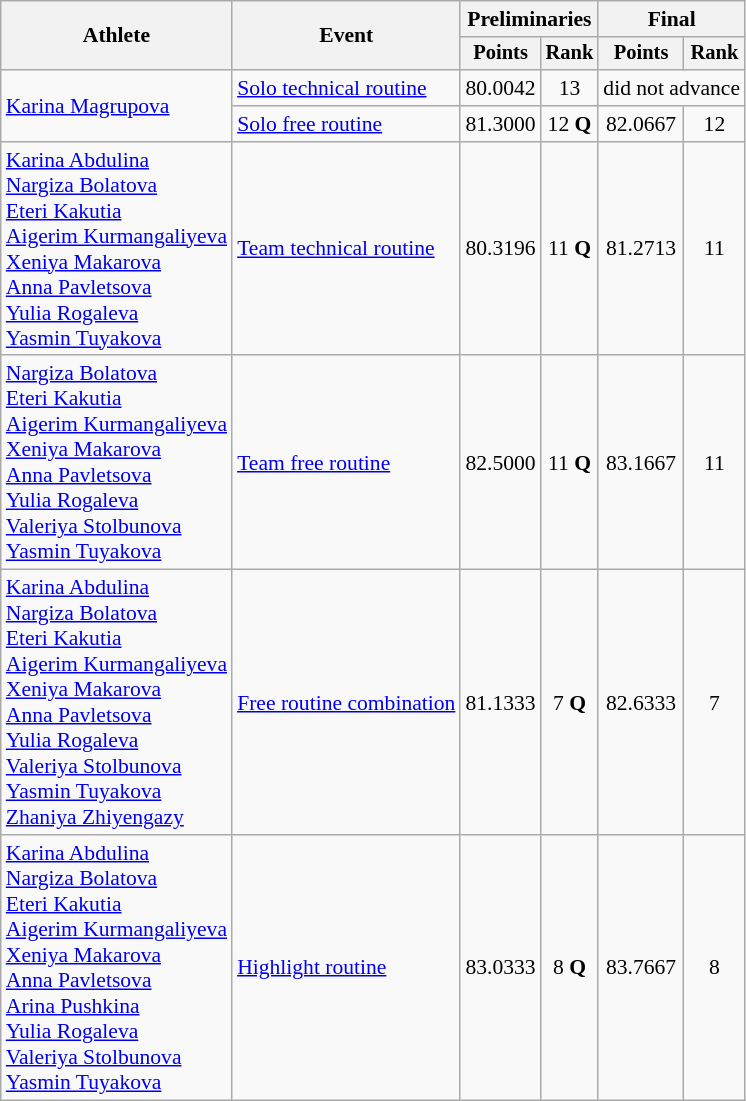<table class="wikitable" style="font-size:90%">
<tr>
<th rowspan="2">Athlete</th>
<th rowspan="2">Event</th>
<th colspan="2">Preliminaries</th>
<th colspan="2">Final</th>
</tr>
<tr style="font-size:95%">
<th>Points</th>
<th>Rank</th>
<th>Points</th>
<th>Rank</th>
</tr>
<tr align="center">
<td align="left" rowspan=2><a href='#'>Karina Magrupova</a></td>
<td align="left"><a href='#'>Solo technical routine</a></td>
<td>80.0042</td>
<td>13</td>
<td colspan=2>did not advance</td>
</tr>
<tr align="center">
<td align="left"><a href='#'>Solo free routine</a></td>
<td>81.3000</td>
<td>12 <strong>Q</strong></td>
<td>82.0667</td>
<td>12</td>
</tr>
<tr align="center">
<td align="left"><a href='#'>Karina Abdulina</a><br><a href='#'>Nargiza Bolatova</a><br><a href='#'>Eteri Kakutia</a><br><a href='#'>Aigerim Kurmangaliyeva</a><br><a href='#'>Xeniya Makarova</a><br><a href='#'>Anna Pavletsova</a><br><a href='#'>Yulia Rogaleva</a><br><a href='#'>Yasmin Tuyakova</a></td>
<td align="left"><a href='#'>Team technical routine</a></td>
<td>80.3196</td>
<td>11 <strong>Q</strong></td>
<td>81.2713</td>
<td>11</td>
</tr>
<tr align="center">
<td align="left"><a href='#'>Nargiza Bolatova</a><br><a href='#'>Eteri Kakutia</a><br><a href='#'>Aigerim Kurmangaliyeva</a><br><a href='#'>Xeniya Makarova</a><br><a href='#'>Anna Pavletsova</a><br><a href='#'>Yulia Rogaleva</a><br><a href='#'>Valeriya Stolbunova</a> <br><a href='#'>Yasmin Tuyakova</a></td>
<td align="left"><a href='#'>Team free routine</a></td>
<td>82.5000</td>
<td>11 <strong>Q</strong></td>
<td>83.1667</td>
<td>11</td>
</tr>
<tr align="center">
<td align="left"><a href='#'>Karina Abdulina</a><br><a href='#'>Nargiza Bolatova</a><br><a href='#'>Eteri Kakutia</a><br><a href='#'>Aigerim Kurmangaliyeva</a><br><a href='#'>Xeniya Makarova</a><br><a href='#'>Anna Pavletsova</a><br><a href='#'>Yulia Rogaleva</a><br><a href='#'>Valeriya Stolbunova</a> <br><a href='#'>Yasmin Tuyakova</a><br><a href='#'>Zhaniya Zhiyengazy</a></td>
<td align="left"><a href='#'>Free routine combination</a></td>
<td>81.1333</td>
<td>7 <strong>Q</strong></td>
<td>82.6333</td>
<td>7</td>
</tr>
<tr align="center">
<td align="left"><a href='#'>Karina Abdulina</a><br><a href='#'>Nargiza Bolatova</a><br><a href='#'>Eteri Kakutia</a><br><a href='#'>Aigerim Kurmangaliyeva</a><br><a href='#'>Xeniya Makarova</a><br><a href='#'>Anna Pavletsova</a><br><a href='#'>Arina Pushkina</a><br><a href='#'>Yulia Rogaleva</a><br><a href='#'>Valeriya Stolbunova</a> <br><a href='#'>Yasmin Tuyakova</a></td>
<td align="left"><a href='#'>Highlight routine</a></td>
<td>83.0333</td>
<td>8 <strong>Q</strong></td>
<td>83.7667</td>
<td>8</td>
</tr>
</table>
